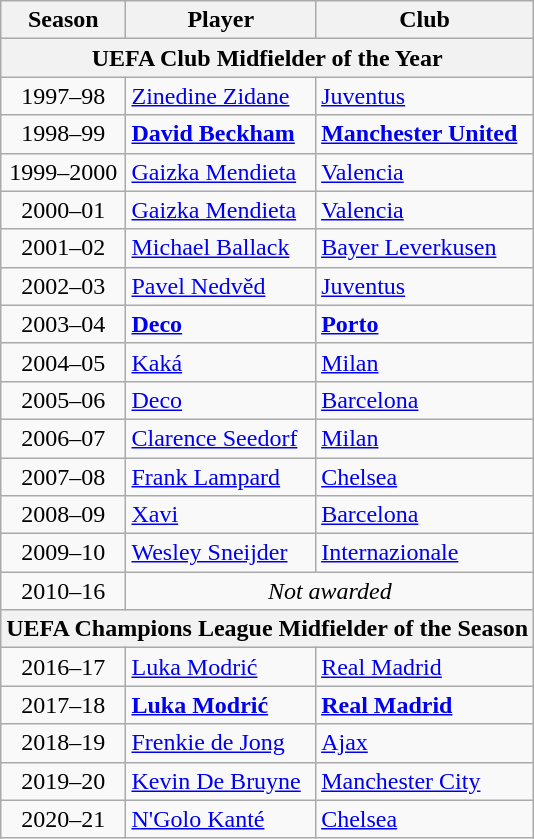<table class="sortable wikitable">
<tr>
<th>Season</th>
<th>Player</th>
<th>Club</th>
</tr>
<tr>
<th colspan="3">UEFA Club Midfielder of the Year</th>
</tr>
<tr>
<td align="center">1997–98</td>
<td> <a href='#'>Zinedine Zidane</a></td>
<td> <a href='#'>Juventus</a></td>
</tr>
<tr>
<td align="center">1998–99</td>
<td> <strong><a href='#'>David Beckham</a></strong></td>
<td> <strong><a href='#'>Manchester United</a></strong></td>
</tr>
<tr>
<td align="center">1999–2000</td>
<td> <a href='#'>Gaizka Mendieta</a></td>
<td> <a href='#'>Valencia</a></td>
</tr>
<tr>
<td align="center">2000–01</td>
<td> <a href='#'>Gaizka Mendieta</a></td>
<td> <a href='#'>Valencia</a></td>
</tr>
<tr>
<td align="center">2001–02</td>
<td> <a href='#'>Michael Ballack</a></td>
<td> <a href='#'>Bayer Leverkusen</a></td>
</tr>
<tr>
<td align="center">2002–03</td>
<td> <a href='#'>Pavel Nedvěd</a></td>
<td> <a href='#'>Juventus</a></td>
</tr>
<tr>
<td align="center">2003–04</td>
<td> <strong><a href='#'>Deco</a></strong></td>
<td> <strong><a href='#'>Porto</a></strong></td>
</tr>
<tr>
<td align="center">2004–05</td>
<td> <a href='#'>Kaká</a></td>
<td> <a href='#'>Milan</a></td>
</tr>
<tr>
<td align="center">2005–06</td>
<td> <a href='#'>Deco</a></td>
<td> <a href='#'>Barcelona</a></td>
</tr>
<tr>
<td align="center">2006–07</td>
<td> <a href='#'>Clarence Seedorf</a></td>
<td> <a href='#'>Milan</a></td>
</tr>
<tr>
<td align="center">2007–08</td>
<td> <a href='#'>Frank Lampard</a></td>
<td> <a href='#'>Chelsea</a></td>
</tr>
<tr>
<td align="center">2008–09</td>
<td> <a href='#'>Xavi</a></td>
<td> <a href='#'>Barcelona</a></td>
</tr>
<tr>
<td align="center">2009–10</td>
<td> <a href='#'>Wesley Sneijder</a></td>
<td> <a href='#'>Internazionale</a></td>
</tr>
<tr>
<td align="center">2010–16</td>
<td colspan="4" align="center"><em>Not awarded</em></td>
</tr>
<tr>
<th colspan="3">UEFA Champions League Midfielder of the Season</th>
</tr>
<tr>
<td align="center">2016–17</td>
<td> <a href='#'>Luka Modrić</a></td>
<td> <a href='#'>Real Madrid</a></td>
</tr>
<tr>
<td align="center">2017–18</td>
<td> <strong><a href='#'>Luka Modrić</a></strong></td>
<td> <strong><a href='#'>Real Madrid</a></strong></td>
</tr>
<tr>
<td align="center">2018–19</td>
<td> <a href='#'>Frenkie de Jong</a></td>
<td> <a href='#'>Ajax</a></td>
</tr>
<tr>
<td align="center">2019–20</td>
<td> <a href='#'>Kevin De Bruyne</a></td>
<td> <a href='#'>Manchester City</a></td>
</tr>
<tr>
<td align="center">2020–21</td>
<td> <a href='#'>N'Golo Kanté</a></td>
<td> <a href='#'>Chelsea</a></td>
</tr>
</table>
